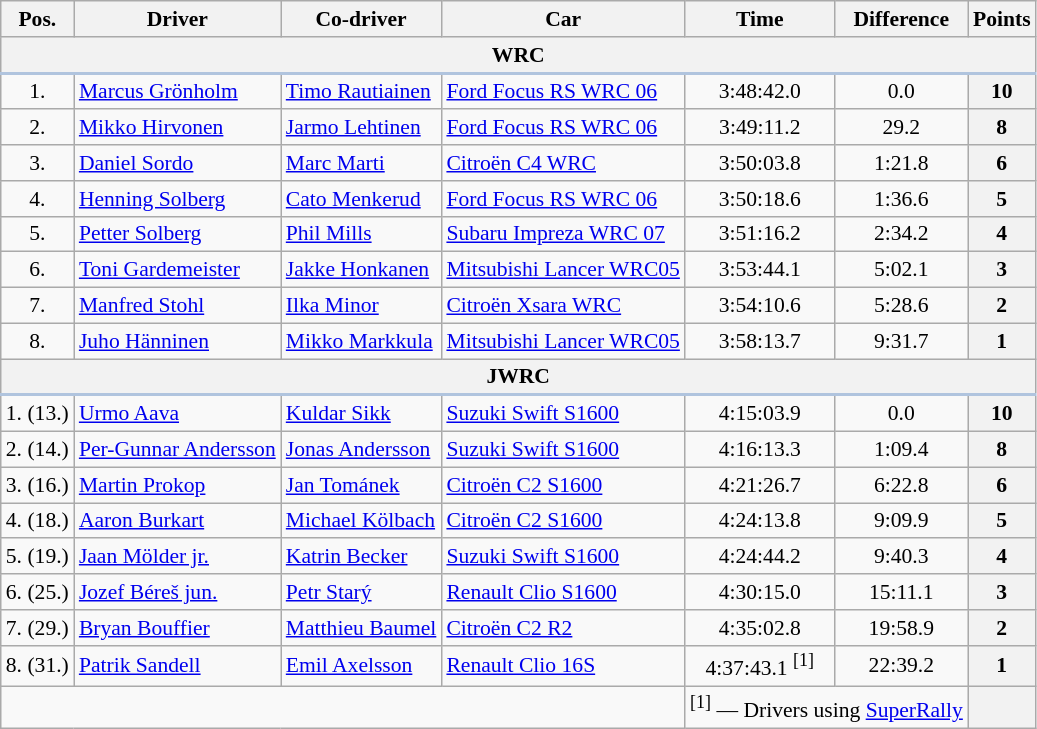<table class="wikitable" style="text-align: center; font-size: 90%; max-width: 950px;">
<tr>
<th>Pos.</th>
<th>Driver</th>
<th>Co-driver</th>
<th>Car</th>
<th>Time</th>
<th>Difference</th>
<th>Points</th>
</tr>
<tr>
<th colspan="7" style="border-bottom: 2px solid LightSteelBlue;">WRC</th>
</tr>
<tr>
<td>1.</td>
<td align="left">  <a href='#'>Marcus Grönholm</a></td>
<td align="left"> <a href='#'>Timo Rautiainen</a></td>
<td align="left"><a href='#'>Ford Focus RS WRC 06</a></td>
<td>3:48:42.0</td>
<td>0.0</td>
<th>10</th>
</tr>
<tr>
<td>2.</td>
<td align="left"> <a href='#'>Mikko Hirvonen</a></td>
<td align="left"> <a href='#'>Jarmo Lehtinen</a></td>
<td align="left"><a href='#'>Ford Focus RS WRC 06</a></td>
<td>3:49:11.2</td>
<td>29.2</td>
<th>8</th>
</tr>
<tr>
<td>3.</td>
<td align="left"> <a href='#'>Daniel Sordo</a></td>
<td align="left"> <a href='#'>Marc Marti</a></td>
<td align="left"><a href='#'>Citroën C4 WRC</a></td>
<td>3:50:03.8</td>
<td>1:21.8</td>
<th>6</th>
</tr>
<tr>
<td>4.</td>
<td align="left"> <a href='#'>Henning Solberg</a></td>
<td align="left"> <a href='#'>Cato Menkerud</a></td>
<td align="left"><a href='#'>Ford Focus RS WRC 06</a></td>
<td>3:50:18.6</td>
<td>1:36.6</td>
<th>5</th>
</tr>
<tr>
<td>5.</td>
<td align="left"> <a href='#'>Petter Solberg</a></td>
<td align="left"> <a href='#'>Phil Mills</a></td>
<td align="left"><a href='#'>Subaru Impreza WRC 07</a></td>
<td>3:51:16.2</td>
<td>2:34.2</td>
<th>4</th>
</tr>
<tr>
<td>6.</td>
<td align="left"> <a href='#'>Toni Gardemeister</a></td>
<td align="left"> <a href='#'>Jakke Honkanen</a></td>
<td align="left"><a href='#'>Mitsubishi Lancer WRC05</a></td>
<td>3:53:44.1</td>
<td>5:02.1</td>
<th>3</th>
</tr>
<tr>
<td>7.</td>
<td align="left"> <a href='#'>Manfred Stohl</a></td>
<td align="left"> <a href='#'>Ilka Minor</a></td>
<td align="left"><a href='#'>Citroën Xsara WRC</a></td>
<td>3:54:10.6</td>
<td>5:28.6</td>
<th>2</th>
</tr>
<tr>
<td>8.</td>
<td align="left"> <a href='#'>Juho Hänninen</a></td>
<td align="left"> <a href='#'>Mikko Markkula</a></td>
<td align="left"><a href='#'>Mitsubishi Lancer WRC05</a></td>
<td>3:58:13.7</td>
<td>9:31.7</td>
<th>1</th>
</tr>
<tr>
<th colspan="7" style="border-bottom: 2px solid LightSteelBlue;">JWRC</th>
</tr>
<tr>
<td>1. (13.)</td>
<td align="left"> <a href='#'>Urmo Aava</a></td>
<td align="left"> <a href='#'>Kuldar Sikk</a></td>
<td align="left"><a href='#'>Suzuki Swift S1600</a></td>
<td>4:15:03.9</td>
<td>0.0</td>
<th>10</th>
</tr>
<tr>
<td>2. (14.)</td>
<td align="left"> <a href='#'>Per-Gunnar Andersson</a></td>
<td align="left"> <a href='#'>Jonas Andersson</a></td>
<td align="left"><a href='#'>Suzuki Swift S1600</a></td>
<td>4:16:13.3</td>
<td>1:09.4</td>
<th>8</th>
</tr>
<tr>
<td>3. (16.)</td>
<td align="left"> <a href='#'>Martin Prokop</a></td>
<td align="left"> <a href='#'>Jan Tománek</a></td>
<td align="left"><a href='#'>Citroën C2 S1600</a></td>
<td>4:21:26.7</td>
<td>6:22.8</td>
<th>6</th>
</tr>
<tr>
<td>4. (18.)</td>
<td align="left"> <a href='#'>Aaron Burkart</a></td>
<td align="left"> <a href='#'>Michael Kölbach</a></td>
<td align="left"><a href='#'>Citroën C2 S1600</a></td>
<td>4:24:13.8</td>
<td>9:09.9</td>
<th>5</th>
</tr>
<tr>
<td>5. (19.)</td>
<td align="left"> <a href='#'>Jaan Mölder jr.</a></td>
<td align="left"> <a href='#'>Katrin Becker</a></td>
<td align="left"><a href='#'>Suzuki Swift S1600</a></td>
<td>4:24:44.2</td>
<td>9:40.3</td>
<th>4</th>
</tr>
<tr>
<td>6. (25.)</td>
<td align="left"> <a href='#'>Jozef Béreš jun.</a></td>
<td align="left"> <a href='#'>Petr Starý</a></td>
<td align="left"><a href='#'>Renault Clio S1600</a></td>
<td>4:30:15.0</td>
<td>15:11.1</td>
<th>3</th>
</tr>
<tr>
<td>7. (29.)</td>
<td align="left"> <a href='#'>Bryan Bouffier</a></td>
<td align="left"> <a href='#'>Matthieu Baumel</a></td>
<td align="left"><a href='#'>Citroën C2 R2</a></td>
<td>4:35:02.8</td>
<td>19:58.9</td>
<th>2</th>
</tr>
<tr>
<td>8. (31.)</td>
<td align="left"> <a href='#'>Patrik Sandell</a></td>
<td align="left"> <a href='#'>Emil Axelsson</a></td>
<td align="left"><a href='#'>Renault Clio 16S</a></td>
<td>4:37:43.1 <sup>[1]</sup></td>
<td>22:39.2</td>
<th>1</th>
</tr>
<tr>
<td colspan="4"></td>
<td colspan="2" align="left"><sup>[1]</sup> — Drivers using <a href='#'>SuperRally</a></td>
<th></th>
</tr>
</table>
